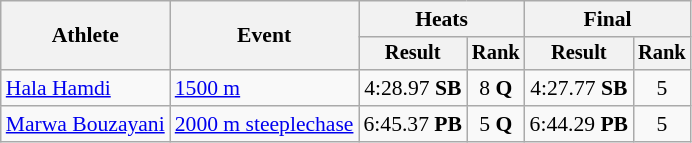<table class="wikitable" style="font-size:90%">
<tr>
<th rowspan=2>Athlete</th>
<th rowspan=2>Event</th>
<th colspan=2>Heats</th>
<th colspan=2>Final</th>
</tr>
<tr style="font-size:95%">
<th>Result</th>
<th>Rank</th>
<th>Result</th>
<th>Rank</th>
</tr>
<tr align=center>
<td align=left><a href='#'>Hala Hamdi</a></td>
<td align=left><a href='#'>1500 m</a></td>
<td>4:28.97 <strong>SB</strong></td>
<td>8 <strong>Q</strong></td>
<td>4:27.77 <strong>SB</strong></td>
<td>5</td>
</tr>
<tr align=center>
<td align=left><a href='#'>Marwa Bouzayani</a></td>
<td align=left><a href='#'>2000 m steeplechase</a></td>
<td>6:45.37 <strong>PB</strong></td>
<td>5 <strong>Q</strong></td>
<td>6:44.29 <strong>PB</strong></td>
<td>5</td>
</tr>
</table>
